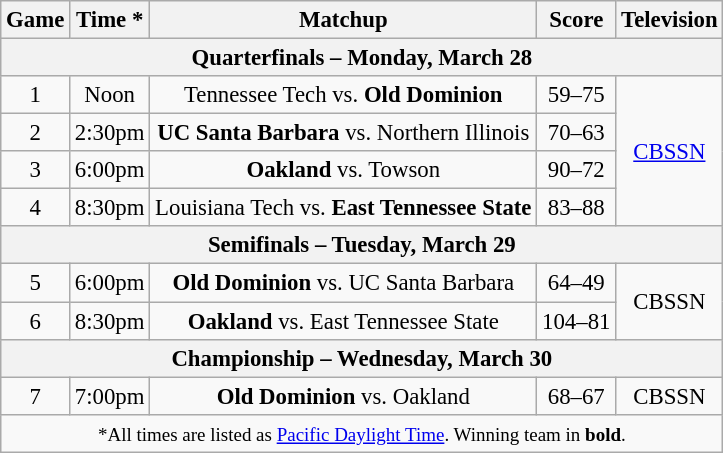<table class="wikitable" style="font-size: 95%;text-align:center">
<tr>
<th>Game</th>
<th>Time *</th>
<th>Matchup</th>
<th>Score</th>
<th>Television</th>
</tr>
<tr>
<th colspan=5>Quarterfinals – Monday, March 28</th>
</tr>
<tr>
<td>1</td>
<td>Noon</td>
<td>Tennessee Tech vs. <strong>Old Dominion</strong></td>
<td>59–75</td>
<td rowspan=4><a href='#'>CBSSN</a></td>
</tr>
<tr>
<td>2</td>
<td>2:30pm</td>
<td><strong>UC Santa Barbara</strong> vs. Northern Illinois</td>
<td>70–63</td>
</tr>
<tr>
<td>3</td>
<td>6:00pm</td>
<td><strong>Oakland</strong> vs. Towson</td>
<td>90–72</td>
</tr>
<tr>
<td>4</td>
<td>8:30pm</td>
<td>Louisiana Tech vs. <strong>East Tennessee State</strong></td>
<td>83–88</td>
</tr>
<tr>
<th colspan=5>Semifinals – Tuesday, March 29</th>
</tr>
<tr>
<td>5</td>
<td>6:00pm</td>
<td><strong>Old Dominion</strong> vs. UC Santa Barbara</td>
<td>64–49</td>
<td rowspan=2>CBSSN</td>
</tr>
<tr>
<td>6</td>
<td>8:30pm</td>
<td><strong>Oakland</strong> vs. East Tennessee State</td>
<td>104–81</td>
</tr>
<tr>
<th colspan=5>Championship – Wednesday, March 30</th>
</tr>
<tr>
<td>7</td>
<td>7:00pm</td>
<td><strong>Old Dominion</strong> vs. Oakland</td>
<td>68–67</td>
<td>CBSSN</td>
</tr>
<tr>
<td colspan=5><small>*All times are listed as <a href='#'>Pacific Daylight Time</a>. Winning team in <strong>bold</strong>.</small></td>
</tr>
</table>
